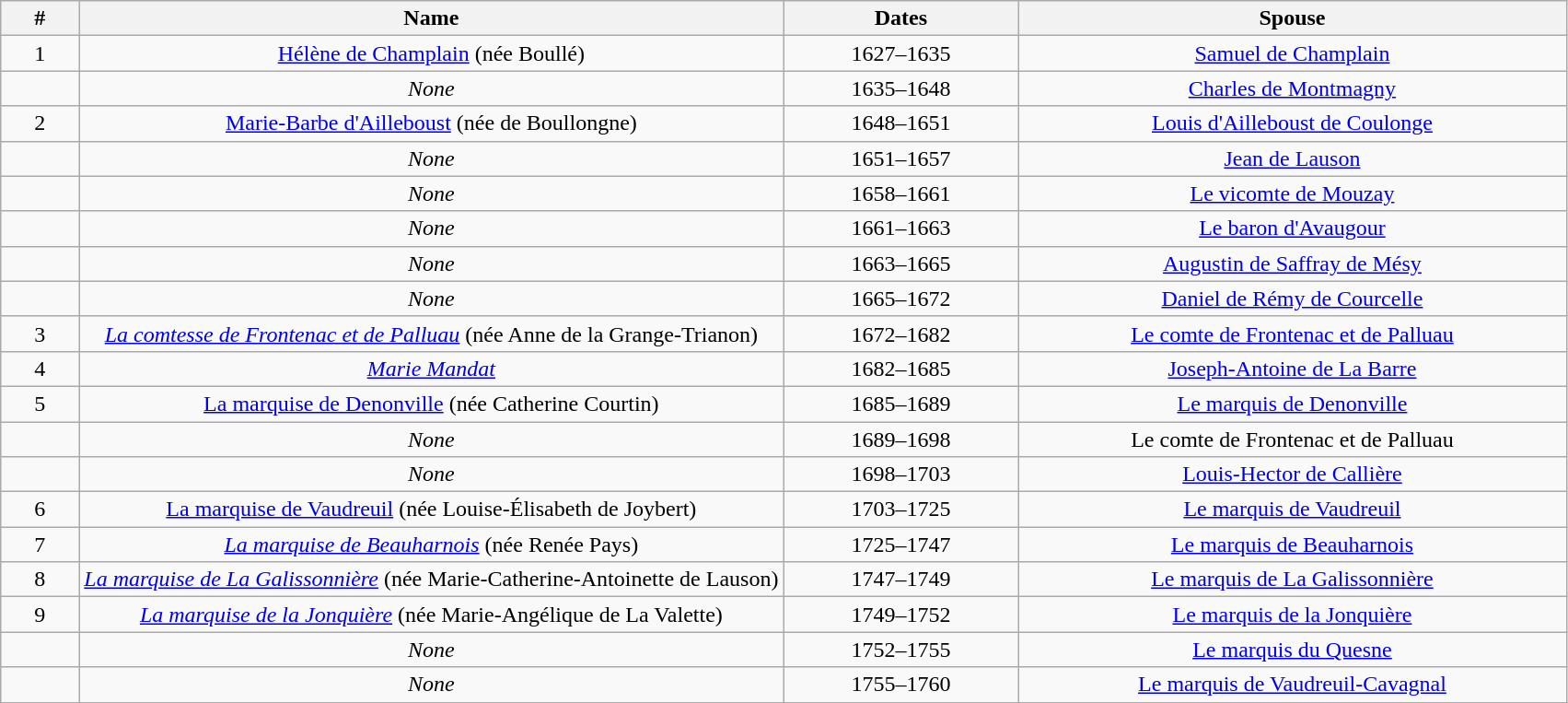<table class="wikitable" style="text-align:center">
<tr>
<th>#</th>
<th width="45%" align="left">Name</th>
<th width="15%" align="left">Dates</th>
<th width="35%" align="left">Spouse</th>
</tr>
<tr>
<td>1</td>
<td><a href='#'>Hélène de Champlain</a> (née Boullé)</td>
<td>1627–1635</td>
<td><a href='#'>Samuel de Champlain</a></td>
</tr>
<tr>
<td></td>
<td><em>None</em></td>
<td>1635–1648</td>
<td><a href='#'>Charles de Montmagny</a></td>
</tr>
<tr>
<td>2</td>
<td><a href='#'>Marie-Barbe d'Ailleboust</a> (née de Boullongne)</td>
<td>1648–1651</td>
<td><a href='#'>Louis d'Ailleboust de Coulonge</a></td>
</tr>
<tr>
<td></td>
<td><em>None</em></td>
<td>1651–1657</td>
<td><a href='#'>Jean de Lauson</a></td>
</tr>
<tr>
<td></td>
<td><em>None</em></td>
<td>1658–1661</td>
<td><a href='#'>Le vicomte de Mouzay</a></td>
</tr>
<tr>
<td></td>
<td><em>None</em></td>
<td>1661–1663</td>
<td><a href='#'>Le baron d'Avaugour</a></td>
</tr>
<tr>
<td></td>
<td><em>None</em></td>
<td>1663–1665</td>
<td><a href='#'>Augustin de Saffray de Mésy</a></td>
</tr>
<tr>
<td></td>
<td><em>None</em></td>
<td>1665–1672</td>
<td><a href='#'>Daniel de Rémy de Courcelle</a></td>
</tr>
<tr>
<td>3</td>
<td><em><a href='#'>La comtesse de Frontenac et de Palluau</a></em> (née Anne de la Grange-Trianon)</td>
<td>1672–1682</td>
<td><a href='#'>Le comte de Frontenac et de Palluau</a></td>
</tr>
<tr>
<td>4</td>
<td><em><a href='#'>Marie Mandat</a></em></td>
<td>1682–1685</td>
<td><a href='#'>Joseph-Antoine de La Barre</a></td>
</tr>
<tr>
<td>5</td>
<td><a href='#'>La marquise de Denonville</a> (née Catherine Courtin)</td>
<td>1685–1689</td>
<td><a href='#'>Le marquis de Denonville</a></td>
</tr>
<tr>
<td></td>
<td><em>None</em></td>
<td>1689–1698</td>
<td>Le comte de Frontenac et de Palluau</td>
</tr>
<tr>
<td></td>
<td><em>None</em></td>
<td>1698–1703</td>
<td><a href='#'>Louis-Hector de Callière</a></td>
</tr>
<tr>
<td>6</td>
<td><a href='#'>La marquise de Vaudreuil</a> (née Louise-Élisabeth de Joybert)</td>
<td>1703–1725</td>
<td><a href='#'>Le marquis de Vaudreuil</a></td>
</tr>
<tr>
<td>7</td>
<td><em><a href='#'>La marquise de Beauharnois</a></em> (née Renée Pays)</td>
<td>1725–1747</td>
<td><a href='#'>Le marquis de Beauharnois</a></td>
</tr>
<tr>
<td>8</td>
<td><em><a href='#'>La marquise de La Galissonnière</a></em> (née Marie-Catherine-Antoinette de Lauson)</td>
<td>1747–1749</td>
<td><a href='#'>Le marquis de La Galissonnière</a></td>
</tr>
<tr>
<td>9</td>
<td><em><a href='#'>La marquise de la Jonquière</a></em> (née Marie-Angélique de La Valette)</td>
<td>1749–1752</td>
<td><a href='#'>Le marquis de la Jonquière</a></td>
</tr>
<tr>
<td></td>
<td><em>None</em></td>
<td>1752–1755</td>
<td><a href='#'>Le marquis du Quesne</a></td>
</tr>
<tr>
<td></td>
<td><em>None</em></td>
<td>1755–1760</td>
<td><a href='#'>Le marquis de Vaudreuil-Cavagnal</a></td>
</tr>
</table>
